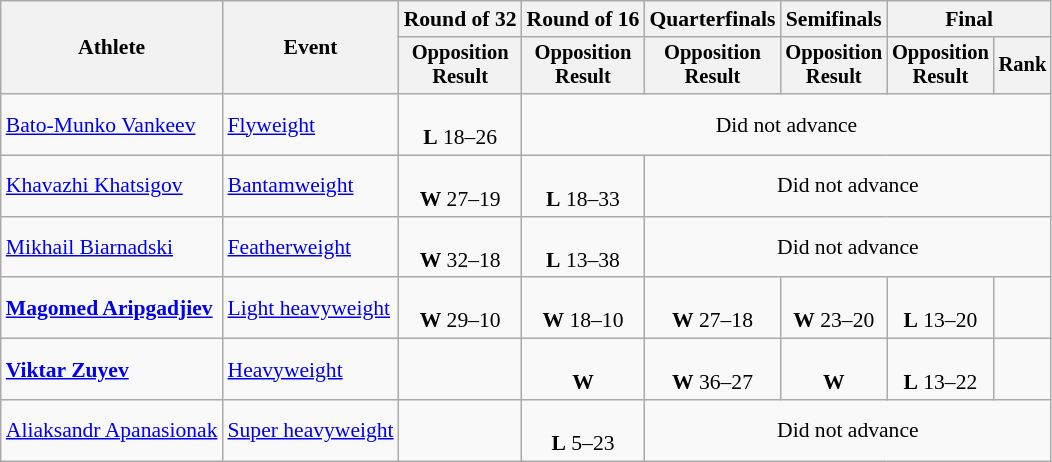<table class="wikitable" style="font-size:90%">
<tr>
<th rowspan="2">Athlete</th>
<th rowspan="2">Event</th>
<th>Round of 32</th>
<th>Round of 16</th>
<th>Quarterfinals</th>
<th>Semifinals</th>
<th colspan=2>Final</th>
</tr>
<tr style="font-size:95%">
<th>Opposition<br>Result</th>
<th>Opposition<br>Result</th>
<th>Opposition<br>Result</th>
<th>Opposition<br>Result</th>
<th>Opposition<br>Result</th>
<th>Rank</th>
</tr>
<tr align=center>
<td align=left><a href='#'>Bato-Munko Vankeev</a></td>
<td align=left><a href='#'>Flyweight</a></td>
<td><br><strong>L</strong> 18–26</td>
<td colspan=5>Did not advance</td>
</tr>
<tr align=center>
<td align=left><a href='#'>Khavazhi Khatsigov</a></td>
<td align=left><a href='#'>Bantamweight</a></td>
<td><br><strong>W</strong> 27–19</td>
<td><br><strong>L</strong> 18–33</td>
<td colspan=4>Did not advance</td>
</tr>
<tr align=center>
<td align=left><a href='#'>Mikhail Biarnadski</a></td>
<td align=left><a href='#'>Featherweight</a></td>
<td><br><strong>W</strong> 32–18</td>
<td><br><strong>L</strong> 13–38</td>
<td colspan=4>Did not advance</td>
</tr>
<tr align=center>
<td align=left><strong><a href='#'>Magomed Aripgadjiev</a></strong></td>
<td align=left><a href='#'>Light heavyweight</a></td>
<td><br><strong>W</strong> 29–10</td>
<td><br><strong>W</strong> 18–10</td>
<td><br><strong>W</strong> 27–18</td>
<td><br><strong>W</strong> 23–20</td>
<td><br><strong>L</strong> 13–20</td>
<td></td>
</tr>
<tr align=center>
<td align=left><strong><a href='#'>Viktar Zuyev</a></strong></td>
<td align=left><a href='#'>Heavyweight</a></td>
<td></td>
<td><br><strong>W</strong> </td>
<td><br><strong>W</strong> 36–27</td>
<td><br><strong>W</strong> </td>
<td><br><strong>L</strong> 13–22</td>
<td></td>
</tr>
<tr align=center>
<td align=left><a href='#'>Aliaksandr Apanasionak</a></td>
<td align=left><a href='#'>Super heavyweight</a></td>
<td></td>
<td><br><strong>L</strong> 5–23</td>
<td colspan=4>Did not advance</td>
</tr>
</table>
